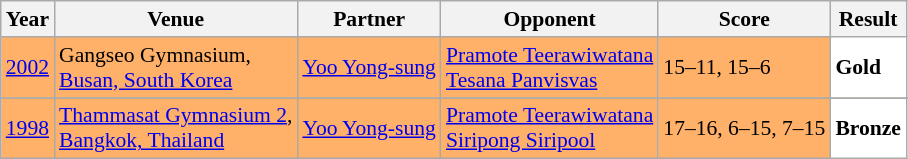<table class="sortable wikitable" style="font-size: 90%;">
<tr>
<th>Year</th>
<th>Venue</th>
<th>Partner</th>
<th>Opponent</th>
<th>Score</th>
<th>Result</th>
</tr>
<tr style="background:#FFB069">
<td align="center"><a href='#'>2002</a></td>
<td align="left">Gangseo Gymnasium,<br><a href='#'>Busan, South Korea</a></td>
<td align="left"> <a href='#'>Yoo Yong-sung</a></td>
<td align="left"> <a href='#'>Pramote Teerawiwatana</a> <br>  <a href='#'>Tesana Panvisvas</a></td>
<td align="left">15–11, 15–6</td>
<td style="text-align:left; background:white"> <strong>Gold</strong></td>
</tr>
<tr>
</tr>
<tr style="background:#FFB069">
<td align="center"><a href='#'>1998</a></td>
<td align="left"><a href='#'>Thammasat Gymnasium 2</a>,<br><a href='#'>Bangkok, Thailand</a></td>
<td align="left"> <a href='#'>Yoo Yong-sung</a></td>
<td align="left"> <a href='#'>Pramote Teerawiwatana</a> <br>  <a href='#'>Siripong Siripool</a></td>
<td align="left">17–16, 6–15, 7–15</td>
<td style="text-align:left; background:white"> <strong>Bronze</strong></td>
</tr>
</table>
